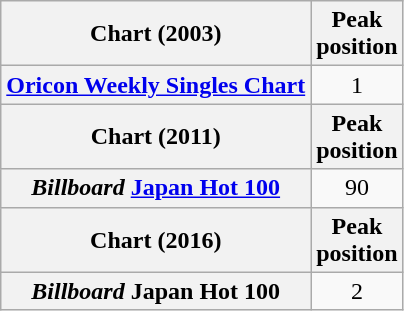<table class="wikitable plainrowheaders">
<tr>
<th>Chart (2003)</th>
<th>Peak<br>position</th>
</tr>
<tr>
<th scope="row"><a href='#'>Oricon Weekly Singles Chart</a></th>
<td style="text-align:center;">1</td>
</tr>
<tr>
<th>Chart (2011)</th>
<th>Peak<br>position</th>
</tr>
<tr>
<th scope="row"><em>Billboard</em> <a href='#'>Japan Hot 100</a></th>
<td style="text-align:center;">90</td>
</tr>
<tr>
<th>Chart (2016)</th>
<th>Peak<br>position</th>
</tr>
<tr>
<th scope="row"><em>Billboard</em> Japan Hot 100</th>
<td style="text-align:center;">2</td>
</tr>
</table>
